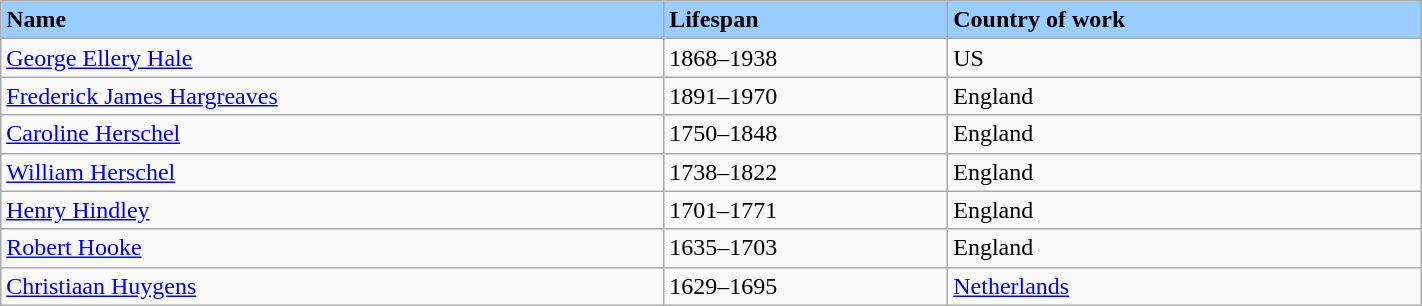<table class="wikitable" style="width:75%; background:light blue; color:black">
<tr>
<td width="35%" bgcolor="#99ccff"><strong>Name</strong></td>
<td width="15%" bgcolor="#99ccff"><strong> Lifespan</strong></td>
<td width="25%" bgcolor="#99ccff"><strong> Country of work </strong></td>
</tr>
<tr>
<td><a href='#'>George Ellery Hale</a></td>
<td>1868–1938</td>
<td>US</td>
</tr>
<tr>
<td><a href='#'>Frederick James Hargreaves</a></td>
<td>1891–1970</td>
<td>England</td>
</tr>
<tr>
<td><a href='#'>Caroline Herschel</a></td>
<td>1750–1848</td>
<td>England</td>
</tr>
<tr>
<td><a href='#'>William Herschel</a></td>
<td>1738–1822</td>
<td>England</td>
</tr>
<tr>
<td><a href='#'>Henry Hindley</a></td>
<td>1701–1771</td>
<td>England</td>
</tr>
<tr>
<td><a href='#'>Robert Hooke</a></td>
<td>1635–1703</td>
<td>England</td>
</tr>
<tr>
<td><a href='#'>Christiaan Huygens</a></td>
<td>1629–1695</td>
<td><a href='#'>Netherlands</a></td>
</tr>
</table>
